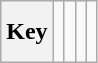<table class="wikitable" style="height:2.6em">
<tr>
<th>Key</th>
<td></td>
<td></td>
<td></td>
<td></td>
</tr>
</table>
